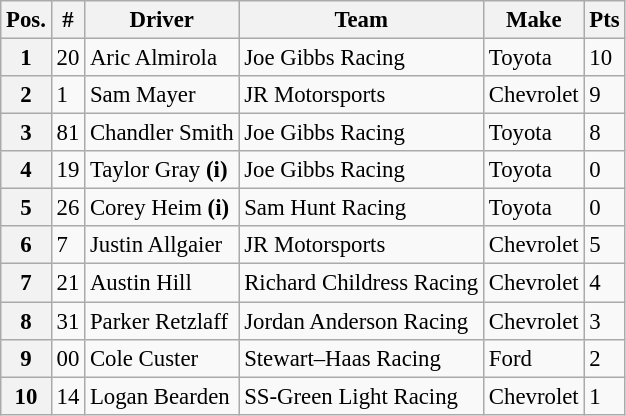<table class="wikitable" style="font-size:95%">
<tr>
<th>Pos.</th>
<th>#</th>
<th>Driver</th>
<th>Team</th>
<th>Make</th>
<th>Pts</th>
</tr>
<tr>
<th>1</th>
<td>20</td>
<td>Aric Almirola</td>
<td>Joe Gibbs Racing</td>
<td>Toyota</td>
<td>10</td>
</tr>
<tr>
<th>2</th>
<td>1</td>
<td>Sam Mayer</td>
<td>JR Motorsports</td>
<td>Chevrolet</td>
<td>9</td>
</tr>
<tr>
<th>3</th>
<td>81</td>
<td>Chandler Smith</td>
<td>Joe Gibbs Racing</td>
<td>Toyota</td>
<td>8</td>
</tr>
<tr>
<th>4</th>
<td>19</td>
<td>Taylor Gray <strong>(i)</strong></td>
<td>Joe Gibbs Racing</td>
<td>Toyota</td>
<td>0</td>
</tr>
<tr>
<th>5</th>
<td>26</td>
<td>Corey Heim <strong>(i)</strong></td>
<td>Sam Hunt Racing</td>
<td>Toyota</td>
<td>0</td>
</tr>
<tr>
<th>6</th>
<td>7</td>
<td>Justin Allgaier</td>
<td>JR Motorsports</td>
<td>Chevrolet</td>
<td>5</td>
</tr>
<tr>
<th>7</th>
<td>21</td>
<td>Austin Hill</td>
<td>Richard Childress Racing</td>
<td>Chevrolet</td>
<td>4</td>
</tr>
<tr>
<th>8</th>
<td>31</td>
<td>Parker Retzlaff</td>
<td>Jordan Anderson Racing</td>
<td>Chevrolet</td>
<td>3</td>
</tr>
<tr>
<th>9</th>
<td>00</td>
<td>Cole Custer</td>
<td>Stewart–Haas Racing</td>
<td>Ford</td>
<td>2</td>
</tr>
<tr>
<th>10</th>
<td>14</td>
<td>Logan Bearden</td>
<td>SS-Green Light Racing</td>
<td>Chevrolet</td>
<td>1</td>
</tr>
</table>
